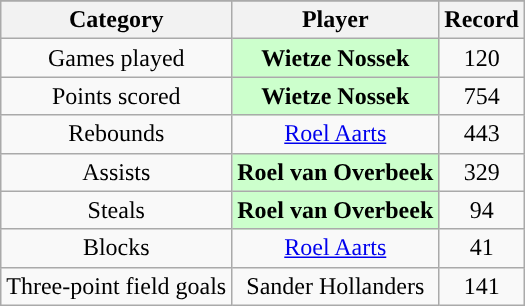<table class="wikitable" style="text-align:center;">
<tr>
</tr>
<tr>
<th style="text-align:center; ">Category</th>
<th style="text-align:center; ">Player</th>
<th style="text-align:center; ">Record</th>
</tr>
<tr>
<td>Games played</td>
<td bgcolor=#cfc><strong>Wietze Nossek</strong></td>
<td>120</td>
</tr>
<tr>
<td>Points scored</td>
<td bgcolor=#cfc><strong>Wietze Nossek</strong></td>
<td>754</td>
</tr>
<tr>
<td>Rebounds</td>
<td><a href='#'>Roel Aarts</a></td>
<td>443</td>
</tr>
<tr>
<td>Assists</td>
<td bgcolor=#cfc><strong>Roel van Overbeek</strong></td>
<td>329</td>
</tr>
<tr>
<td>Steals</td>
<td bgcolor=#cfc><strong>Roel van Overbeek</strong></td>
<td>94</td>
</tr>
<tr>
<td>Blocks</td>
<td><a href='#'>Roel Aarts</a></td>
<td>41</td>
</tr>
<tr>
<td>Three-point field goals</td>
<td>Sander Hollanders</td>
<td>141</td>
</tr>
</table>
